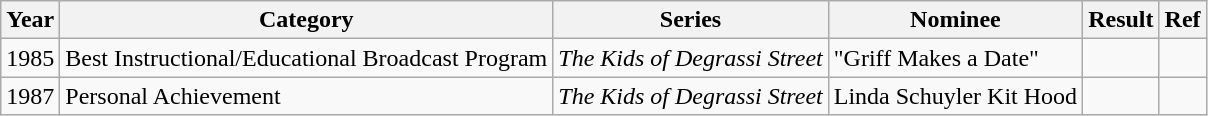<table class="wikitable">
<tr>
<th>Year</th>
<th>Category</th>
<th>Series</th>
<th>Nominee</th>
<th>Result</th>
<th>Ref</th>
</tr>
<tr>
<td>1985</td>
<td>Best Instructional/Educational Broadcast Program</td>
<td><em>The Kids of Degrassi Street</em></td>
<td>"Griff Makes a Date"</td>
<td></td>
</tr>
<tr>
<td>1987</td>
<td>Personal Achievement</td>
<td><em>The Kids of Degrassi Street</em></td>
<td>Linda Schuyler  Kit Hood</td>
<td></td>
<td></td>
</tr>
</table>
